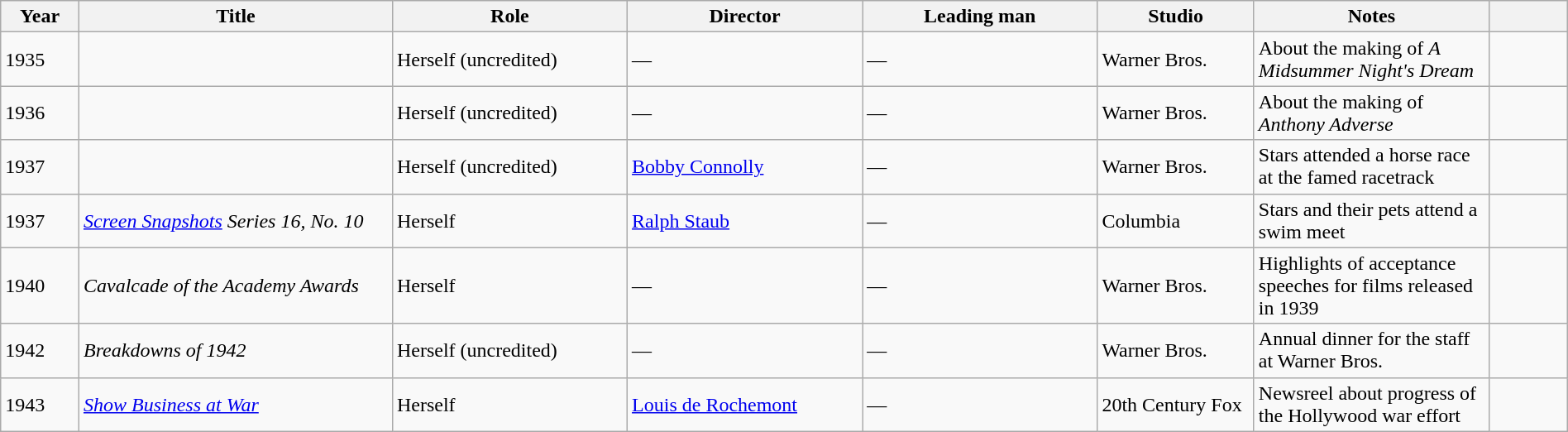<table class="wikitable sortable" width="100%">
<tr>
<th width="5%">Year</th>
<th width="20%">Title</th>
<th width="15%">Role</th>
<th width="15%">Director</th>
<th width="15%">Leading man</th>
<th width="10%">Studio</th>
<th width="15%" class="unsortable">Notes</th>
<th width="5%" class="unsortable"></th>
</tr>
<tr>
<td>1935</td>
<td><em></em></td>
<td>Herself (uncredited)</td>
<td>—</td>
<td>—</td>
<td>Warner Bros.</td>
<td>About the making of <em>A Midsummer Night's Dream</em></td>
<td></td>
</tr>
<tr>
<td>1936</td>
<td><em></em></td>
<td>Herself (uncredited)</td>
<td>—</td>
<td>—</td>
<td>Warner Bros.</td>
<td>About the making of <em>Anthony Adverse</em></td>
<td></td>
</tr>
<tr>
<td>1937</td>
<td><em></em></td>
<td>Herself (uncredited)</td>
<td><a href='#'>Bobby Connolly</a></td>
<td>—</td>
<td>Warner Bros.</td>
<td>Stars attended a horse race at the famed racetrack</td>
<td></td>
</tr>
<tr>
<td>1937</td>
<td><em><a href='#'>Screen Snapshots</a> Series 16, No. 10</em></td>
<td>Herself</td>
<td><a href='#'>Ralph Staub</a></td>
<td>—</td>
<td>Columbia</td>
<td>Stars and their pets attend a swim meet</td>
<td></td>
</tr>
<tr>
<td>1940</td>
<td><em>Cavalcade of the Academy Awards</em></td>
<td>Herself</td>
<td>—</td>
<td>—</td>
<td>Warner Bros.</td>
<td>Highlights of acceptance speeches for films released in 1939</td>
<td></td>
</tr>
<tr>
<td>1942</td>
<td><em>Breakdowns of 1942</em></td>
<td>Herself (uncredited)</td>
<td>—</td>
<td>—</td>
<td>Warner Bros.</td>
<td>Annual dinner for the staff at Warner Bros.</td>
<td></td>
</tr>
<tr>
<td>1943</td>
<td><em><a href='#'>Show Business at War</a></em></td>
<td>Herself</td>
<td><a href='#'>Louis de Rochemont</a></td>
<td>—</td>
<td>20th Century Fox</td>
<td>Newsreel about progress of the Hollywood war effort</td>
<td></td>
</tr>
</table>
